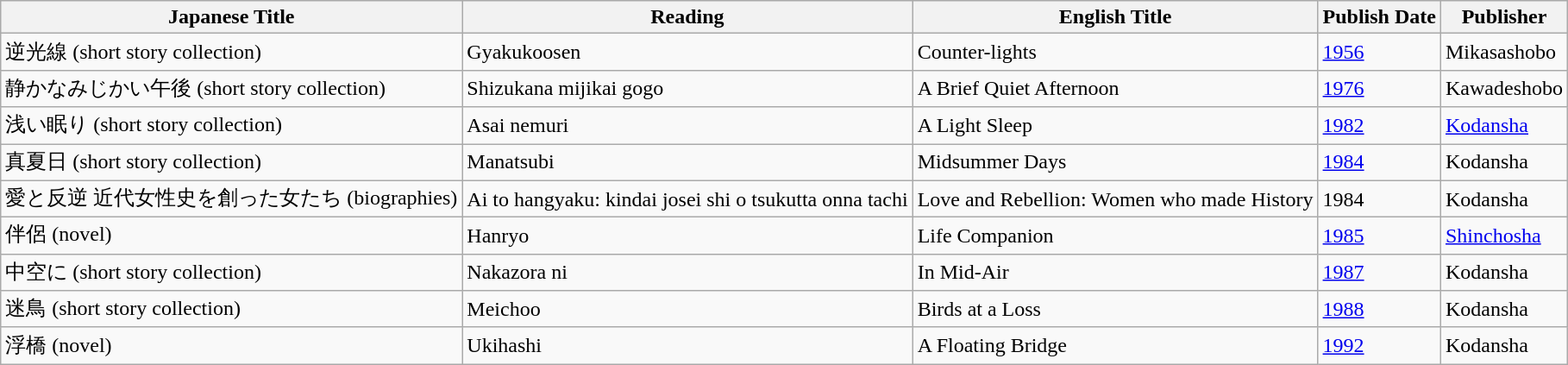<table class="wikitable">
<tr>
<th>Japanese Title</th>
<th>Reading</th>
<th>English Title</th>
<th>Publish Date</th>
<th>Publisher</th>
</tr>
<tr>
<td>逆光線 (short story collection)</td>
<td>Gyakukoosen</td>
<td>Counter-lights</td>
<td><a href='#'>1956</a></td>
<td>Mikasashobo</td>
</tr>
<tr>
<td>静かなみじかい午後 (short story collection)</td>
<td>Shizukana mijikai gogo</td>
<td>A Brief Quiet Afternoon</td>
<td><a href='#'>1976</a></td>
<td>Kawadeshobo</td>
</tr>
<tr>
<td>浅い眠り (short story collection)</td>
<td>Asai nemuri</td>
<td>A Light Sleep</td>
<td><a href='#'>1982</a></td>
<td><a href='#'>Kodansha</a></td>
</tr>
<tr>
<td>真夏日 (short story collection)</td>
<td>Manatsubi</td>
<td>Midsummer Days</td>
<td><a href='#'>1984</a></td>
<td>Kodansha</td>
</tr>
<tr>
<td>愛と反逆 近代女性史を創った女たち (biographies)</td>
<td>Ai to hangyaku: kindai josei shi o tsukutta onna tachi</td>
<td>Love and Rebellion: Women who made History</td>
<td>1984</td>
<td>Kodansha</td>
</tr>
<tr>
<td>伴侶 (novel)</td>
<td>Hanryo</td>
<td>Life Companion</td>
<td><a href='#'>1985</a></td>
<td><a href='#'>Shinchosha</a></td>
</tr>
<tr>
<td>中空に (short story collection)</td>
<td>Nakazora ni</td>
<td>In Mid-Air</td>
<td><a href='#'>1987</a></td>
<td>Kodansha</td>
</tr>
<tr>
<td>迷鳥 (short story collection)</td>
<td>Meichoo</td>
<td>Birds at a Loss</td>
<td><a href='#'>1988</a></td>
<td>Kodansha</td>
</tr>
<tr>
<td>浮橋 (novel)</td>
<td>Ukihashi</td>
<td>A Floating Bridge</td>
<td><a href='#'>1992</a></td>
<td>Kodansha</td>
</tr>
</table>
